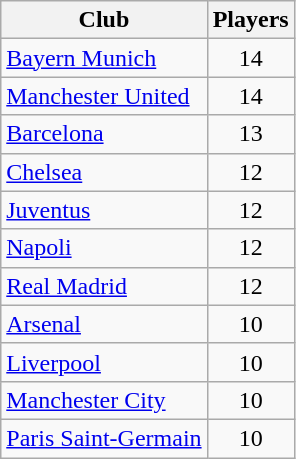<table class="wikitable sortable">
<tr>
<th>Club</th>
<th>Players</th>
</tr>
<tr>
<td> <a href='#'>Bayern Munich</a></td>
<td align=center>14</td>
</tr>
<tr>
<td> <a href='#'>Manchester United</a></td>
<td align=center>14</td>
</tr>
<tr>
<td> <a href='#'>Barcelona</a></td>
<td align=center>13</td>
</tr>
<tr>
<td> <a href='#'>Chelsea</a></td>
<td align=center>12</td>
</tr>
<tr>
<td> <a href='#'>Juventus</a></td>
<td align=center>12</td>
</tr>
<tr>
<td> <a href='#'>Napoli</a></td>
<td align=center>12</td>
</tr>
<tr>
<td> <a href='#'>Real Madrid</a></td>
<td align=center>12</td>
</tr>
<tr>
<td> <a href='#'>Arsenal</a></td>
<td align=center>10</td>
</tr>
<tr>
<td> <a href='#'>Liverpool</a></td>
<td align=center>10</td>
</tr>
<tr>
<td> <a href='#'>Manchester City</a></td>
<td align=center>10</td>
</tr>
<tr>
<td> <a href='#'>Paris Saint-Germain</a></td>
<td align=center>10</td>
</tr>
</table>
